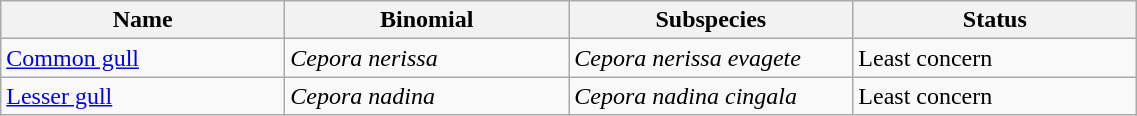<table width=60% class="wikitable">
<tr>
<th width=20%>Name</th>
<th width=20%>Binomial</th>
<th width=20%>Subspecies</th>
<th width=20%>Status</th>
</tr>
<tr>
<td><a href='#'>Common gull</a><br>
</td>
<td><em>Cepora nerissa</em></td>
<td><em>Cepora nerissa evagete</em></td>
<td>Least concern</td>
</tr>
<tr>
<td><a href='#'>Lesser gull</a><br>
</td>
<td><em>Cepora nadina</em></td>
<td><em>Cepora nadina cingala</em></td>
<td>Least concern</td>
</tr>
</table>
